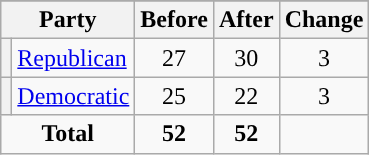<table class="wikitable" style="text-align:center;">
<tr>
</tr>
<tr>
<th colspan=2>Party</th>
<th>Before</th>
<th>After</th>
<th>Change</th>
</tr>
<tr>
<th style="background-color:"></th>
<td style="text-align:left;"><a href='#'>Republican</a></td>
<td>27</td>
<td>30</td>
<td> 3</td>
</tr>
<tr>
<th style="background-color:"></th>
<td style="text-align:left;"><a href='#'>Democratic</a></td>
<td>25</td>
<td>22</td>
<td> 3</td>
</tr>
<tr>
<td colspan=2><strong>Total</strong></td>
<td><strong>52</strong></td>
<td><strong>52</strong></td>
</tr>
</table>
